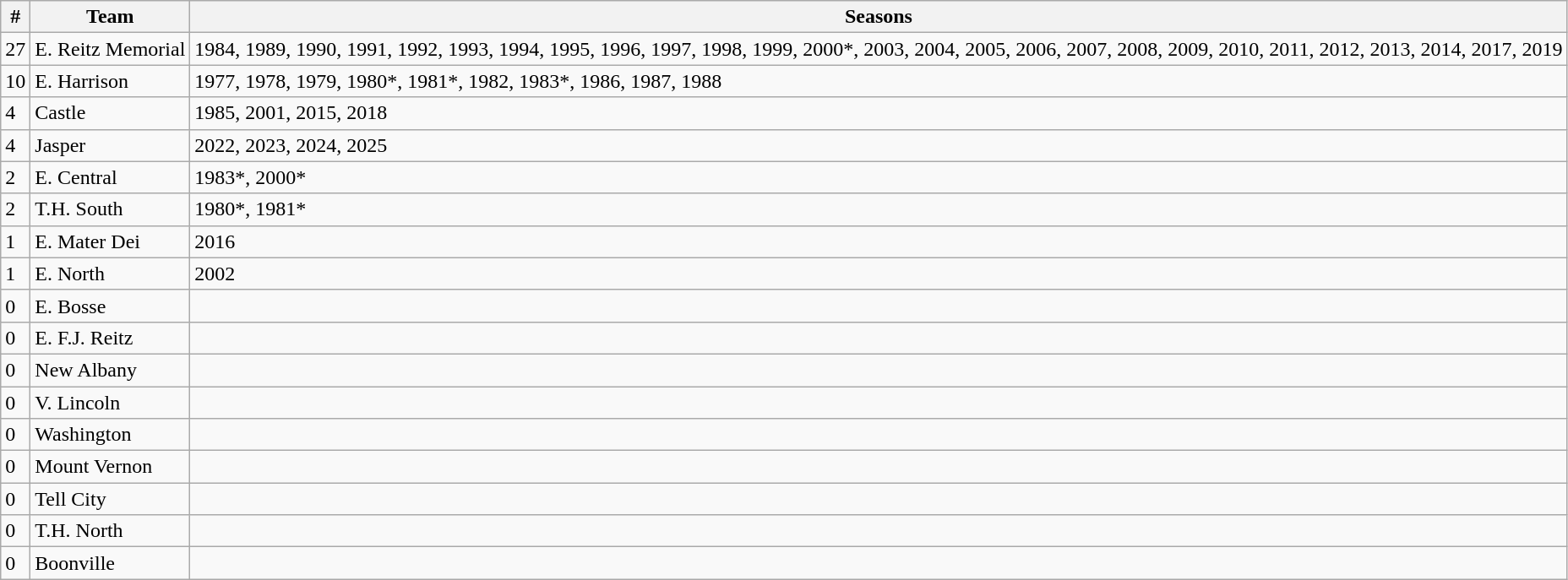<table class="wikitable" style=>
<tr>
<th>#</th>
<th>Team</th>
<th>Seasons</th>
</tr>
<tr>
<td>27</td>
<td>E. Reitz Memorial</td>
<td>1984, 1989, 1990, 1991, 1992, 1993, 1994, 1995, 1996, 1997, 1998, 1999, 2000*, 2003, 2004, 2005, 2006, 2007, 2008, 2009, 2010, 2011, 2012, 2013, 2014, 2017, 2019</td>
</tr>
<tr>
<td>10</td>
<td>E. Harrison</td>
<td>1977, 1978, 1979, 1980*, 1981*, 1982, 1983*, 1986, 1987, 1988</td>
</tr>
<tr>
<td>4</td>
<td>Castle</td>
<td>1985, 2001, 2015, 2018</td>
</tr>
<tr>
<td>4</td>
<td>Jasper</td>
<td>2022, 2023, 2024, 2025</td>
</tr>
<tr>
<td>2</td>
<td>E. Central</td>
<td>1983*, 2000*</td>
</tr>
<tr>
<td>2</td>
<td>T.H. South</td>
<td>1980*, 1981*</td>
</tr>
<tr>
<td>1</td>
<td>E. Mater Dei</td>
<td>2016</td>
</tr>
<tr>
<td>1</td>
<td>E. North</td>
<td>2002</td>
</tr>
<tr>
<td>0</td>
<td>E. Bosse</td>
<td></td>
</tr>
<tr>
<td>0</td>
<td>E. F.J. Reitz</td>
<td></td>
</tr>
<tr>
<td>0</td>
<td>New Albany</td>
<td></td>
</tr>
<tr>
<td>0</td>
<td>V. Lincoln</td>
<td></td>
</tr>
<tr>
<td>0</td>
<td>Washington</td>
<td></td>
</tr>
<tr>
<td>0</td>
<td>Mount Vernon</td>
<td></td>
</tr>
<tr>
<td>0</td>
<td>Tell City</td>
<td></td>
</tr>
<tr>
<td>0</td>
<td>T.H. North</td>
<td></td>
</tr>
<tr>
<td>0</td>
<td>Boonville</td>
<td></td>
</tr>
</table>
